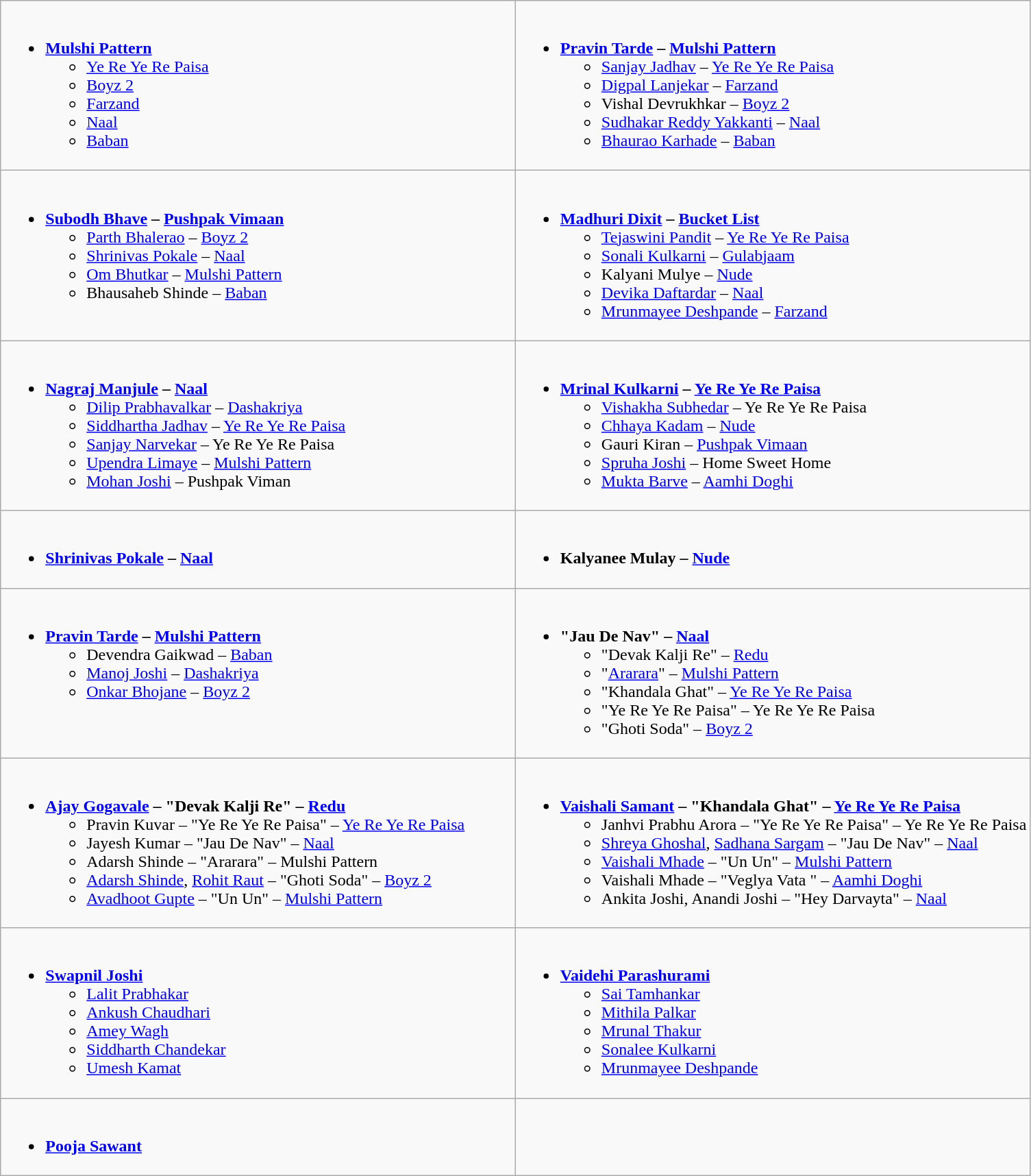<table class="wikitable" role="presentation">
<tr>
<td style="vertical-align:top; width:50%;"><br><ul><li><strong><a href='#'>Mulshi Pattern</a></strong><ul><li><a href='#'>Ye Re Ye Re Paisa</a></li><li><a href='#'>Boyz 2</a></li><li><a href='#'>Farzand</a></li><li><a href='#'>Naal</a></li><li><a href='#'>Baban</a></li></ul></li></ul></td>
<td style="vertical-align:top; width:50%;"><br><ul><li><strong><a href='#'>Pravin Tarde</a> – <a href='#'>Mulshi Pattern</a></strong><ul><li><a href='#'>Sanjay Jadhav</a> – <a href='#'>Ye Re Ye Re Paisa</a></li><li><a href='#'>Digpal Lanjekar</a> – <a href='#'>Farzand</a></li><li>Vishal Devrukhkar – <a href='#'>Boyz 2</a></li><li><a href='#'>Sudhakar Reddy Yakkanti</a> – <a href='#'>Naal</a></li><li><a href='#'>Bhaurao Karhade</a> – <a href='#'>Baban</a></li></ul></li></ul></td>
</tr>
<tr>
<td style="vertical-align:top; width:50%;"><br><ul><li><strong><a href='#'>Subodh Bhave</a> – <a href='#'>Pushpak Vimaan</a></strong><ul><li><a href='#'>Parth Bhalerao</a> – <a href='#'>Boyz 2</a></li><li><a href='#'>Shrinivas Pokale</a> – <a href='#'>Naal</a></li><li><a href='#'>Om Bhutkar</a> – <a href='#'>Mulshi Pattern</a></li><li>Bhausaheb Shinde – <a href='#'>Baban</a></li></ul></li></ul></td>
<td style="vertical-align:top; width:50%;"><br><ul><li><strong><a href='#'>Madhuri Dixit</a> – <a href='#'>Bucket List</a></strong><ul><li><a href='#'>Tejaswini Pandit</a> – <a href='#'>Ye Re Ye Re Paisa</a></li><li><a href='#'>Sonali Kulkarni</a> – <a href='#'>Gulabjaam</a></li><li>Kalyani Mulye – <a href='#'>Nude</a></li><li><a href='#'>Devika Daftardar</a> – <a href='#'>Naal</a></li><li><a href='#'>Mrunmayee Deshpande</a> – <a href='#'>Farzand</a></li></ul></li></ul></td>
</tr>
<tr>
<td style="vertical-align:top; width:50%;"><br><ul><li><strong><a href='#'>Nagraj Manjule</a> – <a href='#'>Naal</a></strong><ul><li><a href='#'>Dilip Prabhavalkar</a> – <a href='#'>Dashakriya</a></li><li><a href='#'>Siddhartha Jadhav</a> – <a href='#'>Ye Re Ye Re Paisa</a></li><li><a href='#'>Sanjay Narvekar</a> – Ye Re Ye Re Paisa</li><li><a href='#'>Upendra Limaye</a> – <a href='#'>Mulshi Pattern</a></li><li><a href='#'>Mohan Joshi</a> – Pushpak Viman</li></ul></li></ul></td>
<td style="vertical-align:top; width:50%;"><br><ul><li><strong><a href='#'>Mrinal Kulkarni</a> – <a href='#'>Ye Re Ye Re Paisa</a></strong><ul><li><a href='#'>Vishakha Subhedar</a> – Ye Re Ye Re Paisa</li><li><a href='#'>Chhaya Kadam</a> – <a href='#'>Nude</a></li><li>Gauri Kiran – <a href='#'>Pushpak Vimaan</a></li><li><a href='#'>Spruha Joshi</a> – Home Sweet Home</li><li><a href='#'>Mukta Barve</a> – <a href='#'>Aamhi Doghi</a></li></ul></li></ul></td>
</tr>
<tr>
<td style="vertical-align:top; width:50%;"><br><ul><li><strong><a href='#'>Shrinivas Pokale</a> – <a href='#'>Naal</a></strong></li></ul></td>
<td style="vertical-align:top; width:50%;"><br><ul><li><strong>Kalyanee Mulay – <a href='#'>Nude</a></strong></li></ul></td>
</tr>
<tr>
<td style="vertical-align:top; width:50%;"><br><ul><li><strong><a href='#'>Pravin Tarde</a> – <a href='#'>Mulshi Pattern</a></strong><ul><li>Devendra Gaikwad – <a href='#'>Baban</a></li><li><a href='#'>Manoj Joshi</a> – <a href='#'>Dashakriya</a></li><li><a href='#'>Onkar Bhojane</a> – <a href='#'>Boyz 2</a></li></ul></li></ul></td>
<td style="vertical-align:top; width:50%;"><br><ul><li><strong>"Jau De Nav" – <a href='#'>Naal</a></strong><ul><li>"Devak Kalji Re" – <a href='#'>Redu</a></li><li>"<a href='#'>Ararara</a>" – <a href='#'>Mulshi Pattern</a></li><li>"Khandala Ghat" – <a href='#'>Ye Re Ye Re Paisa</a></li><li>"Ye Re Ye Re Paisa" – Ye Re Ye Re Paisa</li><li>"Ghoti Soda" – <a href='#'>Boyz 2</a></li></ul></li></ul></td>
</tr>
<tr>
<td style="vertical-align:top; width:50%;"><br><ul><li><strong><a href='#'>Ajay Gogavale</a> – "Devak Kalji Re" – <a href='#'>Redu</a></strong><ul><li>Pravin Kuvar – "Ye Re Ye Re Paisa" – <a href='#'>Ye Re Ye Re Paisa</a></li><li>Jayesh Kumar – "Jau De Nav" – <a href='#'>Naal</a></li><li>Adarsh Shinde – "Ararara" – Mulshi Pattern</li><li><a href='#'>Adarsh Shinde</a>, <a href='#'>Rohit Raut</a> – "Ghoti Soda" – <a href='#'>Boyz 2</a></li><li><a href='#'>Avadhoot Gupte</a> – "Un Un" – <a href='#'>Mulshi Pattern</a></li></ul></li></ul></td>
<td style="vertical-align:top; width:50%;"><br><ul><li><strong><a href='#'>Vaishali Samant</a> – "Khandala Ghat" – <a href='#'>Ye Re Ye Re Paisa</a></strong><ul><li>Janhvi Prabhu Arora – "Ye Re Ye Re Paisa" – Ye Re Ye Re Paisa</li><li><a href='#'>Shreya Ghoshal</a>, <a href='#'>Sadhana Sargam</a> – "Jau De Nav" – <a href='#'>Naal</a></li><li><a href='#'>Vaishali Mhade</a> – "Un Un" – <a href='#'>Mulshi Pattern</a></li><li>Vaishali Mhade – "Veglya Vata " – <a href='#'>Aamhi Doghi</a></li><li>Ankita Joshi, Anandi Joshi – "Hey Darvayta" – <a href='#'>Naal</a></li></ul></li></ul></td>
</tr>
<tr>
<td style="vertical-align:top; width:50%;"><br><ul><li><strong><a href='#'>Swapnil Joshi</a></strong><ul><li><a href='#'>Lalit Prabhakar</a></li><li><a href='#'>Ankush Chaudhari</a></li><li><a href='#'>Amey Wagh</a></li><li><a href='#'>Siddharth Chandekar</a></li><li><a href='#'>Umesh Kamat</a></li></ul></li></ul></td>
<td style="vertical-align:top; width:50%;"><br><ul><li><strong><a href='#'>Vaidehi Parashurami</a></strong><ul><li><a href='#'>Sai Tamhankar</a></li><li><a href='#'>Mithila Palkar</a></li><li><a href='#'>Mrunal Thakur</a></li><li><a href='#'>Sonalee Kulkarni</a></li><li><a href='#'>Mrunmayee Deshpande</a></li></ul></li></ul></td>
</tr>
<tr>
<td style="vertical-align:top; width:50%;"><br><ul><li><strong><a href='#'>Pooja Sawant</a></strong></li></ul></td>
</tr>
</table>
